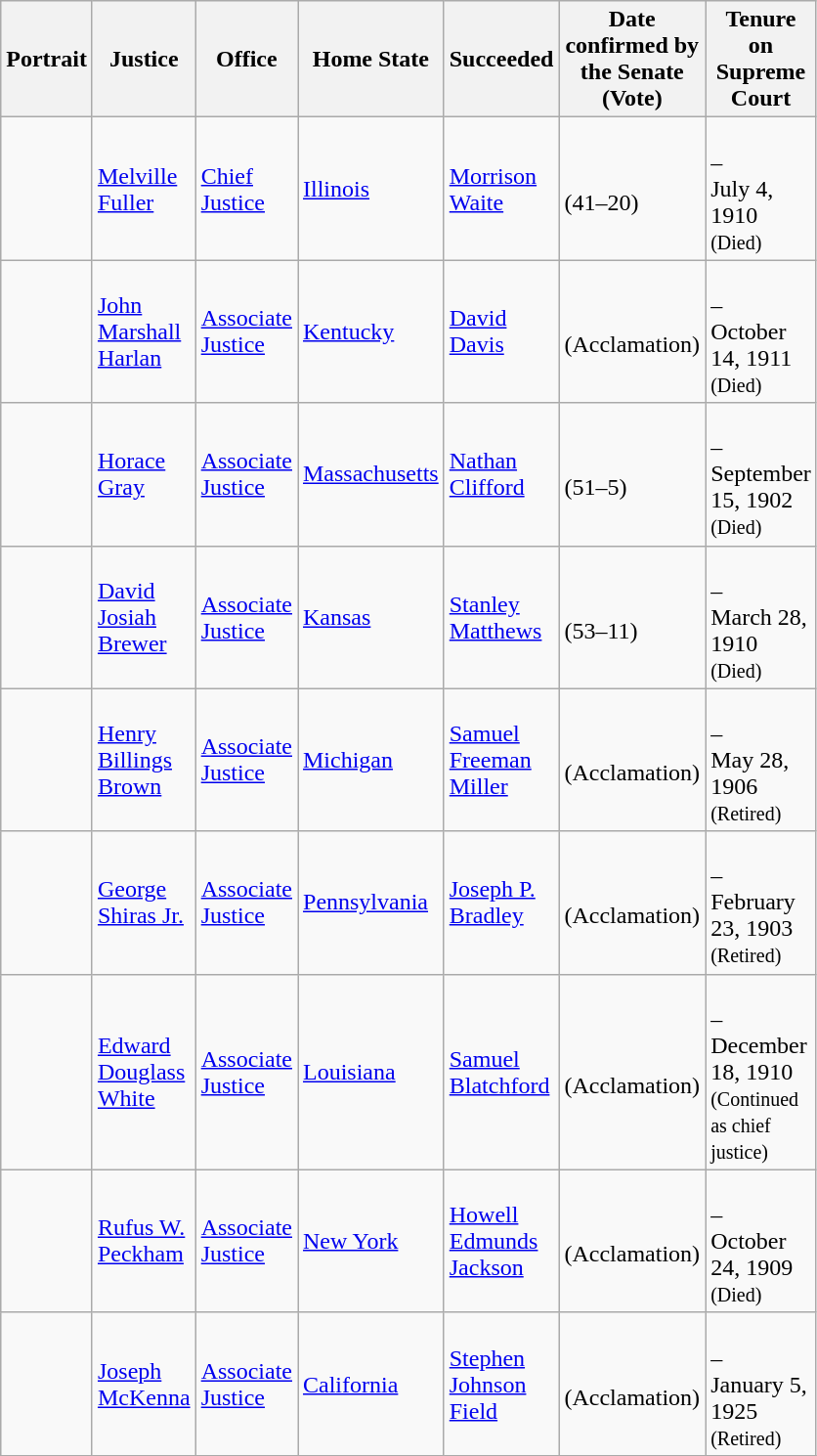<table class="wikitable sortable">
<tr>
<th scope="col" style="width: 10px;">Portrait</th>
<th scope="col" style="width: 10px;">Justice</th>
<th scope="col" style="width: 10px;">Office</th>
<th scope="col" style="width: 10px;">Home State</th>
<th scope="col" style="width: 10px;">Succeeded</th>
<th scope="col" style="width: 10px;">Date confirmed by the Senate<br>(Vote)</th>
<th scope="col" style="width: 10px;">Tenure on Supreme Court</th>
</tr>
<tr>
<td></td>
<td><a href='#'>Melville Fuller</a></td>
<td><a href='#'>Chief Justice</a></td>
<td><a href='#'>Illinois</a></td>
<td><a href='#'>Morrison Waite</a></td>
<td><br>(41–20)</td>
<td><br>–<br>July 4, 1910<br><small>(Died)</small></td>
</tr>
<tr>
<td></td>
<td><a href='#'>John Marshall Harlan</a></td>
<td><a href='#'>Associate Justice</a></td>
<td><a href='#'>Kentucky</a></td>
<td><a href='#'>David Davis</a></td>
<td><br>(Acclamation)</td>
<td><br>–<br>October 14, 1911<br><small>(Died)</small></td>
</tr>
<tr>
<td></td>
<td><a href='#'>Horace Gray</a></td>
<td><a href='#'>Associate Justice</a></td>
<td><a href='#'>Massachusetts</a></td>
<td><a href='#'>Nathan Clifford</a></td>
<td><br>(51–5)</td>
<td><br>–<br>September 15, 1902<br><small>(Died)</small></td>
</tr>
<tr>
<td></td>
<td><a href='#'>David Josiah Brewer</a></td>
<td><a href='#'>Associate Justice</a></td>
<td><a href='#'>Kansas</a></td>
<td><a href='#'>Stanley Matthews</a></td>
<td><br>(53–11)</td>
<td><br>–<br>March 28, 1910<br><small>(Died)</small></td>
</tr>
<tr>
<td></td>
<td><a href='#'>Henry Billings Brown</a></td>
<td><a href='#'>Associate Justice</a></td>
<td><a href='#'>Michigan</a></td>
<td><a href='#'>Samuel Freeman Miller</a></td>
<td><br>(Acclamation)</td>
<td><br>–<br>May 28, 1906<br><small>(Retired)</small></td>
</tr>
<tr>
<td></td>
<td><a href='#'>George Shiras Jr.</a></td>
<td><a href='#'>Associate Justice</a></td>
<td><a href='#'>Pennsylvania</a></td>
<td><a href='#'>Joseph P. Bradley</a></td>
<td><br>(Acclamation)</td>
<td><br>–<br>February 23, 1903<br><small>(Retired)</small></td>
</tr>
<tr>
<td></td>
<td><a href='#'>Edward Douglass White</a></td>
<td><a href='#'>Associate Justice</a></td>
<td><a href='#'>Louisiana</a></td>
<td><a href='#'>Samuel Blatchford</a></td>
<td><br>(Acclamation)</td>
<td><br>–<br>December 18, 1910<br><small>(Continued as chief justice)</small></td>
</tr>
<tr>
<td></td>
<td><a href='#'>Rufus W. Peckham</a></td>
<td><a href='#'>Associate Justice</a></td>
<td><a href='#'>New York</a></td>
<td><a href='#'>Howell Edmunds Jackson</a></td>
<td><br>(Acclamation)</td>
<td><br>–<br>October 24, 1909<br><small>(Died)</small></td>
</tr>
<tr>
<td></td>
<td><a href='#'>Joseph McKenna</a></td>
<td><a href='#'>Associate Justice</a></td>
<td><a href='#'>California</a></td>
<td><a href='#'>Stephen Johnson Field</a></td>
<td><br>(Acclamation)</td>
<td><br>–<br>January 5, 1925<br><small>(Retired)</small></td>
</tr>
<tr>
</tr>
</table>
